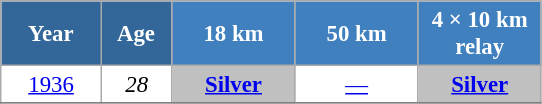<table class="wikitable" style="font-size:95%; text-align:center; border:grey solid 1px; border-collapse:collapse; background:#ffffff;">
<tr>
<th style="background-color:#369; color:white; width:60px;"> Year </th>
<th style="background-color:#369; color:white; width:40px;"> Age </th>
<th style="background-color:#4180be; color:white; width:75px;"> 18 km </th>
<th style="background-color:#4180be; color:white; width:75px;"> 50 km </th>
<th style="background-color:#4180be; color:white; width:75px;"> 4 × 10 km <br> relay </th>
</tr>
<tr>
<td><a href='#'>1936</a></td>
<td><em>28</em></td>
<td style="background:silver;"><a href='#'><strong>Silver</strong></a></td>
<td><a href='#'>—</a></td>
<td style="background:silver;"><a href='#'><strong>Silver</strong></a></td>
</tr>
<tr>
</tr>
</table>
